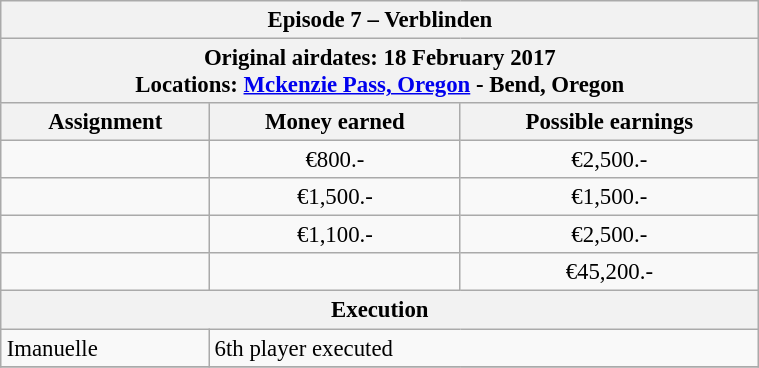<table class="wikitable" style="font-size: 95%; margin: 10px" align="right" width="40%">
<tr>
<th colspan=3>Episode 7 – Verblinden</th>
</tr>
<tr>
<th colspan=3>Original airdates: 18 February 2017<br>Locations: <a href='#'>Mckenzie Pass, Oregon</a> - Bend, Oregon</th>
</tr>
<tr>
<th>Assignment</th>
<th>Money earned</th>
<th>Possible earnings</th>
</tr>
<tr>
<td></td>
<td align="center">€800.-</td>
<td align="center">€2,500.-</td>
</tr>
<tr>
<td></td>
<td align="center">€1,500.-</td>
<td align="center">€1,500.-</td>
</tr>
<tr>
<td></td>
<td align="center">€1,100.-</td>
<td align="center">€2,500.-</td>
</tr>
<tr>
<td><strong></strong></td>
<td align="center"><strong></strong></td>
<td align="center">€45,200.-</td>
</tr>
<tr>
<th colspan=3>Execution</th>
</tr>
<tr>
<td>Imanuelle</td>
<td colspan=2>6th player executed</td>
</tr>
<tr>
</tr>
</table>
